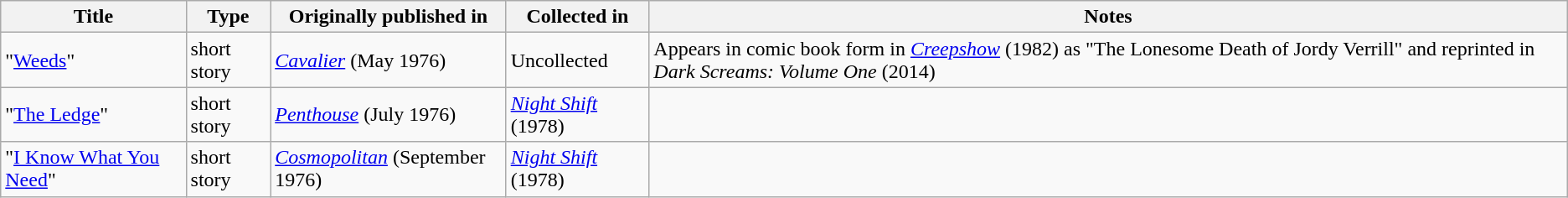<table class="wikitable">
<tr>
<th>Title</th>
<th>Type</th>
<th>Originally published in</th>
<th>Collected in</th>
<th>Notes</th>
</tr>
<tr>
<td>"<a href='#'>Weeds</a>"</td>
<td>short story</td>
<td><em><a href='#'>Cavalier</a></em> (May 1976)</td>
<td>Uncollected</td>
<td>Appears in comic book form in <em><a href='#'>Creepshow</a></em> (1982) as "The Lonesome Death of Jordy Verrill" and reprinted in <em>Dark Screams: Volume One</em> (2014)</td>
</tr>
<tr>
<td>"<a href='#'>The Ledge</a>"</td>
<td>short story</td>
<td><em><a href='#'>Penthouse</a></em> (July 1976)</td>
<td><em><a href='#'>Night Shift</a></em> (1978)</td>
<td></td>
</tr>
<tr>
<td>"<a href='#'>I Know What You Need</a>"</td>
<td>short story</td>
<td><em><a href='#'>Cosmopolitan</a></em> (September 1976)</td>
<td><em><a href='#'>Night Shift</a></em> (1978)</td>
<td></td>
</tr>
</table>
